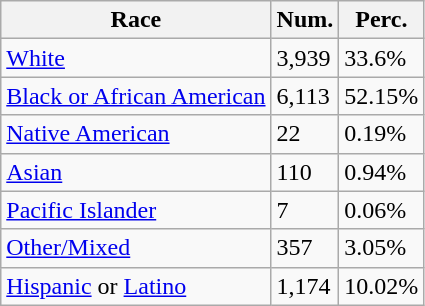<table class="wikitable">
<tr>
<th>Race</th>
<th>Num.</th>
<th>Perc.</th>
</tr>
<tr>
<td><a href='#'>White</a></td>
<td>3,939</td>
<td>33.6%</td>
</tr>
<tr>
<td><a href='#'>Black or African American</a></td>
<td>6,113</td>
<td>52.15%</td>
</tr>
<tr>
<td><a href='#'>Native American</a></td>
<td>22</td>
<td>0.19%</td>
</tr>
<tr>
<td><a href='#'>Asian</a></td>
<td>110</td>
<td>0.94%</td>
</tr>
<tr>
<td><a href='#'>Pacific Islander</a></td>
<td>7</td>
<td>0.06%</td>
</tr>
<tr>
<td><a href='#'>Other/Mixed</a></td>
<td>357</td>
<td>3.05%</td>
</tr>
<tr>
<td><a href='#'>Hispanic</a> or <a href='#'>Latino</a></td>
<td>1,174</td>
<td>10.02%</td>
</tr>
</table>
